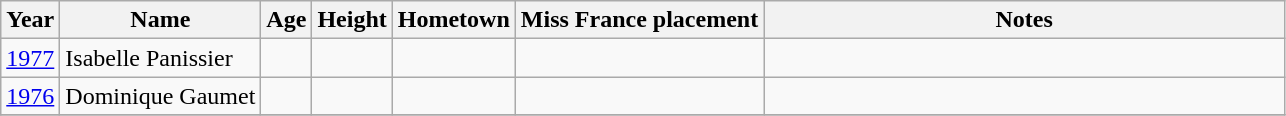<table class="wikitable sortable">
<tr>
<th>Year</th>
<th>Name</th>
<th>Age</th>
<th>Height</th>
<th>Hometown</th>
<th>Miss France placement</th>
<th width=340>Notes</th>
</tr>
<tr>
<td><a href='#'>1977</a></td>
<td>Isabelle Panissier</td>
<td></td>
<td></td>
<td></td>
<td></td>
<td></td>
</tr>
<tr>
<td><a href='#'>1976</a></td>
<td>Dominique Gaumet</td>
<td></td>
<td></td>
<td></td>
<td></td>
<td></td>
</tr>
<tr>
</tr>
</table>
